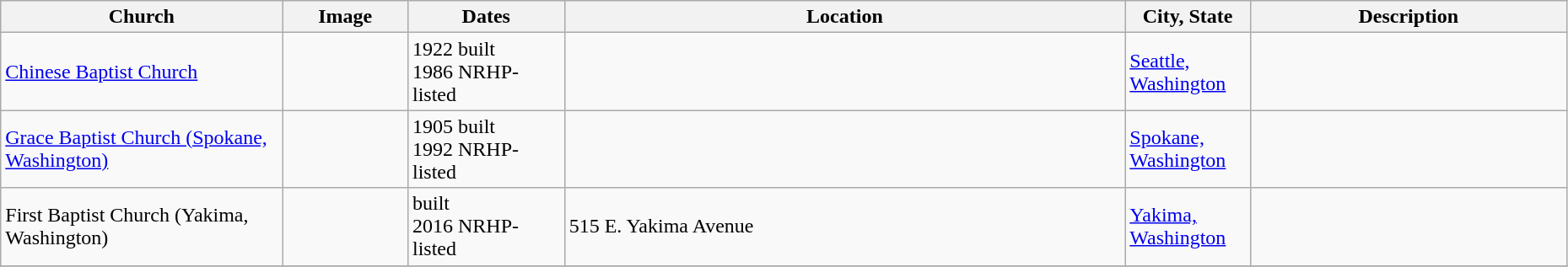<table class="wikitable sortable" style="width:98%">
<tr>
<th width = 18%><strong>Church</strong></th>
<th width = 8% class="unsortable"><strong>Image</strong></th>
<th width = 10%><strong>Dates</strong></th>
<th><strong>Location</strong></th>
<th width = 8%><strong>City, State</strong></th>
<th class="unsortable"><strong>Description</strong></th>
</tr>
<tr ->
<td><a href='#'>Chinese Baptist Church</a></td>
<td></td>
<td>1922 built<br> 1986 NRHP-listed</td>
<td></td>
<td><a href='#'>Seattle, Washington</a></td>
<td></td>
</tr>
<tr ->
<td><a href='#'>Grace Baptist Church (Spokane, Washington)</a></td>
<td></td>
<td>1905 built<br> 1992 NRHP-listed</td>
<td></td>
<td><a href='#'>Spokane, Washington</a></td>
<td></td>
</tr>
<tr ->
<td>First Baptist Church (Yakima, Washington)</td>
<td></td>
<td>built<br> 2016 NRHP-listed</td>
<td>515 E. Yakima Avenue<br><small></small></td>
<td><a href='#'>Yakima, Washington</a></td>
<td></td>
</tr>
<tr ->
</tr>
</table>
